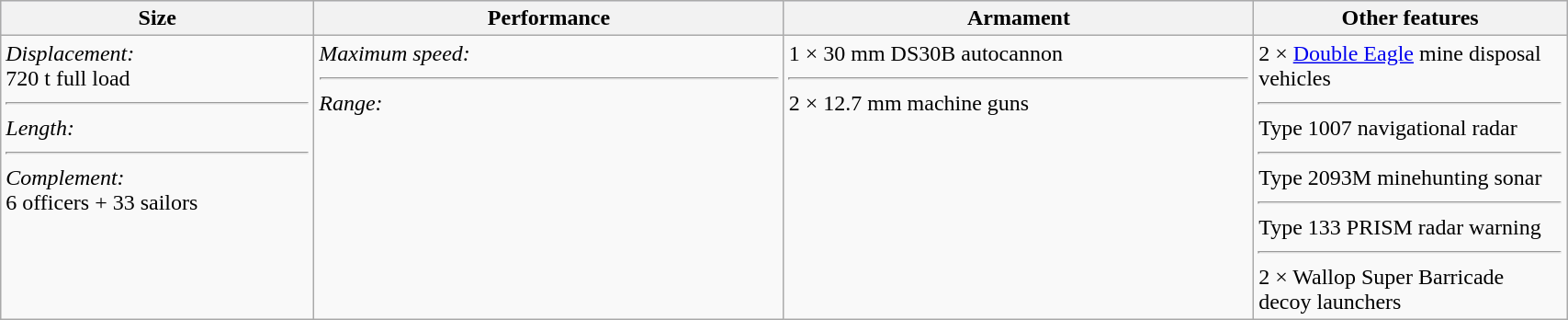<table class="wikitable" width=90% style="text-align: left">
<tr bgcolor=lavender>
<th>Size</th>
<th>Performance</th>
<th>Armament</th>
<th>Other features</th>
</tr>
<tr>
<td valign=top width=20%><em>Displacement:</em><br>720 t full load<hr><em>Length:</em><br><hr><em>Complement:</em><br>6 officers + 33 sailors</td>
<td valign=top width=30%><em>Maximum speed:</em><br><hr><em>Range:</em><br></td>
<td valign=top width=30%>1 × 30 mm DS30B autocannon<hr>2 × 12.7 mm machine guns</td>
<td valign=top width=20%>2 × <a href='#'>Double Eagle</a> mine disposal vehicles<hr>Type 1007 navigational radar<hr>Type 2093M minehunting sonar<hr>Type 133 PRISM radar warning<hr>2 × Wallop Super Barricade decoy launchers</td>
</tr>
</table>
